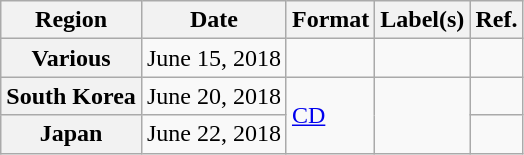<table class="wikitable plainrowheaders">
<tr>
<th scope="col">Region</th>
<th scope="col">Date</th>
<th scope="col">Format</th>
<th scope="col">Label(s)</th>
<th scope="col">Ref.</th>
</tr>
<tr>
<th scope="row">Various</th>
<td align="center">June 15, 2018</td>
<td></td>
<td></td>
<td align="center"></td>
</tr>
<tr>
<th scope="row">South Korea</th>
<td align="center">June 20, 2018</td>
<td rowspan="2"><a href='#'>CD</a></td>
<td rowspan ="2"></td>
<td align="center"></td>
</tr>
<tr>
<th scope="row">Japan</th>
<td align="center">June 22, 2018</td>
<td align="center"></td>
</tr>
</table>
